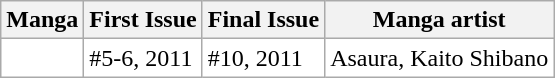<table class="wikitable sortable" style="background: #FFF;">
<tr>
<th>Manga</th>
<th>First Issue</th>
<th>Final Issue</th>
<th>Manga artist</th>
</tr>
<tr>
<td></td>
<td>#5-6, 2011</td>
<td>#10, 2011</td>
<td>Asaura, Kaito Shibano</td>
</tr>
</table>
